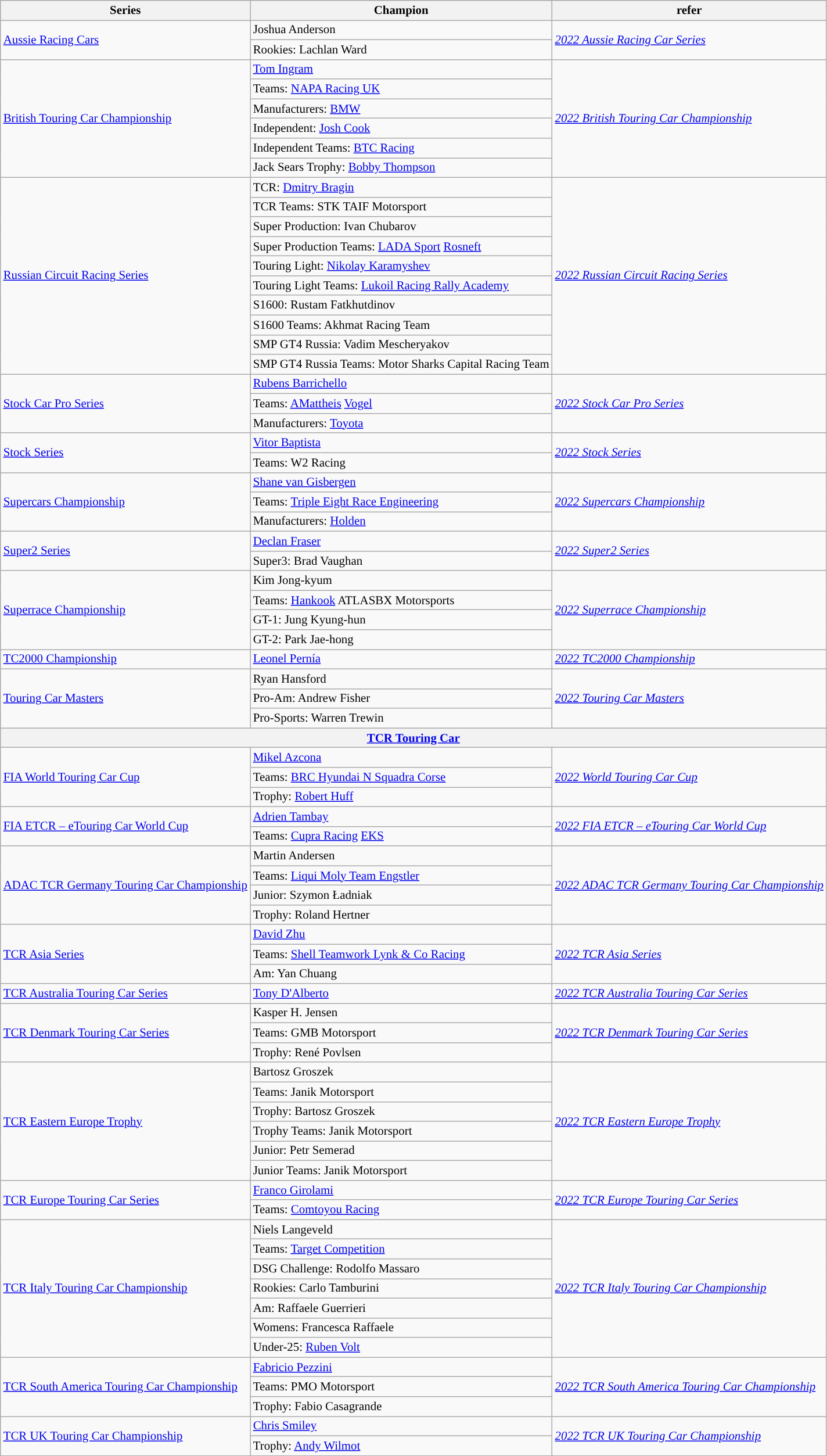<table class="wikitable" style="font-size:87%;">
<tr font-weight:bold">
<th>Series</th>
<th>Champion</th>
<th>refer</th>
</tr>
<tr>
<td rowspan=2><a href='#'>Aussie Racing Cars</a></td>
<td> Joshua Anderson</td>
<td rowspan=2><em><a href='#'>2022 Aussie Racing Car Series</a></em></td>
</tr>
<tr>
<td>Rookies:  Lachlan Ward</td>
</tr>
<tr>
<td rowspan=6><a href='#'>British Touring Car Championship</a></td>
<td> <a href='#'>Tom Ingram</a></td>
<td rowspan=6><em><a href='#'>2022 British Touring Car Championship</a></em></td>
</tr>
<tr>
<td>Teams:  <a href='#'>NAPA Racing UK</a></td>
</tr>
<tr>
<td>Manufacturers:  <a href='#'>BMW</a></td>
</tr>
<tr>
<td>Independent:  <a href='#'>Josh Cook</a></td>
</tr>
<tr>
<td>Independent Teams:  <a href='#'>BTC Racing</a></td>
</tr>
<tr>
<td>Jack Sears Trophy:  <a href='#'>Bobby Thompson</a></td>
</tr>
<tr>
<td rowspan=10><a href='#'>Russian Circuit Racing Series</a></td>
<td>TCR:  <a href='#'>Dmitry Bragin</a></td>
<td rowspan=10><em><a href='#'>2022 Russian Circuit Racing Series</a></em></td>
</tr>
<tr>
<td>TCR Teams:  STK TAIF Motorsport</td>
</tr>
<tr>
<td>Super Production:  Ivan Chubarov</td>
</tr>
<tr>
<td>Super Production Teams:  <a href='#'>LADA Sport</a> <a href='#'>Rosneft</a></td>
</tr>
<tr>
<td>Touring Light:  <a href='#'>Nikolay Karamyshev</a></td>
</tr>
<tr>
<td>Touring Light Teams:  <a href='#'>Lukoil Racing Rally Academy</a></td>
</tr>
<tr>
<td>S1600:  Rustam Fatkhutdinov</td>
</tr>
<tr>
<td>S1600 Teams:  Akhmat Racing Team</td>
</tr>
<tr>
<td>SMP GT4 Russia:  Vadim Mescheryakov</td>
</tr>
<tr>
<td>SMP GT4 Russia Teams:  Motor Sharks Capital Racing Team</td>
</tr>
<tr>
<td rowspan=3><a href='#'>Stock Car Pro Series</a></td>
<td> <a href='#'>Rubens Barrichello</a></td>
<td rowspan=3><em><a href='#'>2022 Stock Car Pro Series</a></em></td>
</tr>
<tr>
<td>Teams:  <a href='#'>AMattheis</a> <a href='#'>Vogel</a></td>
</tr>
<tr>
<td>Manufacturers:  <a href='#'>Toyota</a></td>
</tr>
<tr>
<td rowspan=2><a href='#'>Stock Series</a></td>
<td> <a href='#'>Vitor Baptista</a></td>
<td rowspan=2><em><a href='#'>2022 Stock Series</a></em></td>
</tr>
<tr>
<td>Teams:  W2 Racing</td>
</tr>
<tr>
<td rowspan=3><a href='#'>Supercars Championship</a></td>
<td> <a href='#'>Shane van Gisbergen</a></td>
<td rowspan=3><em><a href='#'>2022 Supercars Championship</a></em></td>
</tr>
<tr>
<td>Teams:  <a href='#'>Triple Eight Race Engineering</a></td>
</tr>
<tr>
<td>Manufacturers:  <a href='#'>Holden</a></td>
</tr>
<tr>
<td rowspan=2><a href='#'>Super2 Series</a></td>
<td> <a href='#'>Declan Fraser</a></td>
<td rowspan=2><em><a href='#'>2022 Super2 Series</a></em></td>
</tr>
<tr>
<td>Super3:  Brad Vaughan</td>
</tr>
<tr>
<td rowspan="4"><a href='#'>Superrace Championship</a></td>
<td> Kim Jong-kyum</td>
<td rowspan="4"><em><a href='#'>2022 Superrace Championship</a></em></td>
</tr>
<tr>
<td>Teams:  <a href='#'>Hankook</a> ATLASBX Motorsports</td>
</tr>
<tr>
<td>GT-1:  Jung Kyung-hun</td>
</tr>
<tr>
<td>GT-2:  Park Jae-hong</td>
</tr>
<tr>
<td><a href='#'>TC2000 Championship</a></td>
<td> <a href='#'>Leonel Pernía</a></td>
<td><em><a href='#'>2022 TC2000 Championship</a></em></td>
</tr>
<tr>
<td rowspan=3><a href='#'>Touring Car Masters</a></td>
<td> Ryan Hansford</td>
<td rowspan=3><em><a href='#'>2022 Touring Car Masters</a></em></td>
</tr>
<tr>
<td>Pro-Am:  Andrew Fisher</td>
</tr>
<tr>
<td>Pro-Sports:  Warren Trewin</td>
</tr>
<tr>
<th colspan="3"><a href='#'>TCR Touring Car</a></th>
</tr>
<tr>
<td rowspan="3"><a href='#'>FIA World Touring Car Cup</a></td>
<td> <a href='#'>Mikel Azcona</a></td>
<td rowspan="3"><em><a href='#'>2022 World Touring Car Cup</a></em></td>
</tr>
<tr>
<td>Teams:  <a href='#'>BRC Hyundai N Squadra Corse</a></td>
</tr>
<tr>
<td>Trophy:  <a href='#'>Robert Huff</a></td>
</tr>
<tr>
<td rowspan=2><a href='#'>FIA ETCR – eTouring Car World Cup</a></td>
<td> <a href='#'>Adrien Tambay</a></td>
<td rowspan=2><em><a href='#'>2022 FIA ETCR – eTouring Car World Cup</a></em></td>
</tr>
<tr>
<td>Teams:  <a href='#'>Cupra Racing</a> <a href='#'>EKS</a></td>
</tr>
<tr>
<td rowspan=4><a href='#'>ADAC TCR Germany Touring Car Championship</a></td>
<td> Martin Andersen</td>
<td rowspan=4><em><a href='#'>2022 ADAC TCR Germany Touring Car Championship</a></em></td>
</tr>
<tr>
<td>Teams:  <a href='#'>Liqui Moly Team Engstler</a></td>
</tr>
<tr>
<td>Junior:  Szymon Ładniak</td>
</tr>
<tr>
<td>Trophy:  Roland Hertner</td>
</tr>
<tr>
<td rowspan=3><a href='#'>TCR Asia Series</a></td>
<td> <a href='#'>David Zhu</a></td>
<td rowspan=3><em><a href='#'>2022 TCR Asia Series</a></em></td>
</tr>
<tr>
<td>Teams:  <a href='#'>Shell Teamwork Lynk & Co Racing</a></td>
</tr>
<tr>
<td>Am:  Yan Chuang</td>
</tr>
<tr>
<td><a href='#'>TCR Australia Touring Car Series</a></td>
<td> <a href='#'>Tony D'Alberto</a></td>
<td><em><a href='#'>2022 TCR Australia Touring Car Series</a></em></td>
</tr>
<tr>
<td rowspan=3><a href='#'>TCR Denmark Touring Car Series</a></td>
<td> Kasper H. Jensen</td>
<td rowspan=3><em><a href='#'>2022 TCR Denmark Touring Car Series</a></em></td>
</tr>
<tr>
<td>Teams:  GMB Motorsport</td>
</tr>
<tr>
<td>Trophy:  René Povlsen</td>
</tr>
<tr>
<td rowspan=6><a href='#'>TCR Eastern Europe Trophy</a></td>
<td> Bartosz Groszek</td>
<td rowspan=6><em><a href='#'>2022 TCR Eastern Europe Trophy</a></em></td>
</tr>
<tr>
<td>Teams:  Janik Motorsport</td>
</tr>
<tr>
<td>Trophy:  Bartosz Groszek</td>
</tr>
<tr>
<td>Trophy Teams:  Janik Motorsport</td>
</tr>
<tr>
<td>Junior:  Petr Semerad</td>
</tr>
<tr>
<td>Junior Teams:  Janik Motorsport</td>
</tr>
<tr>
<td rowspan=2><a href='#'>TCR Europe Touring Car Series</a></td>
<td> <a href='#'>Franco Girolami</a></td>
<td rowspan=2><em><a href='#'>2022 TCR Europe Touring Car Series</a></em></td>
</tr>
<tr>
<td>Teams:  <a href='#'>Comtoyou Racing</a></td>
</tr>
<tr>
<td rowspan=7><a href='#'>TCR Italy Touring Car Championship</a></td>
<td> Niels Langeveld</td>
<td rowspan=7><em><a href='#'>2022 TCR Italy Touring Car Championship</a></em></td>
</tr>
<tr>
<td>Teams:  <a href='#'>Target Competition</a></td>
</tr>
<tr>
<td>DSG Challenge:  Rodolfo Massaro</td>
</tr>
<tr>
<td>Rookies:  Carlo Tamburini</td>
</tr>
<tr>
<td>Am:  Raffaele Guerrieri</td>
</tr>
<tr>
<td>Womens:  Francesca Raffaele</td>
</tr>
<tr>
<td>Under-25:  <a href='#'>Ruben Volt</a></td>
</tr>
<tr>
<td rowspan=3><a href='#'>TCR South America Touring Car Championship</a></td>
<td> <a href='#'>Fabricio Pezzini</a></td>
<td rowspan=3><em><a href='#'>2022 TCR South America Touring Car Championship</a></em></td>
</tr>
<tr>
<td>Teams:  PMO Motorsport</td>
</tr>
<tr>
<td>Trophy:  Fabio Casagrande</td>
</tr>
<tr>
<td rowspan=2><a href='#'>TCR UK Touring Car Championship</a></td>
<td> <a href='#'>Chris Smiley</a></td>
<td rowspan=2><em><a href='#'>2022 TCR UK Touring Car Championship</a></em></td>
</tr>
<tr>
<td>Trophy:  <a href='#'>Andy Wilmot</a></td>
</tr>
</table>
